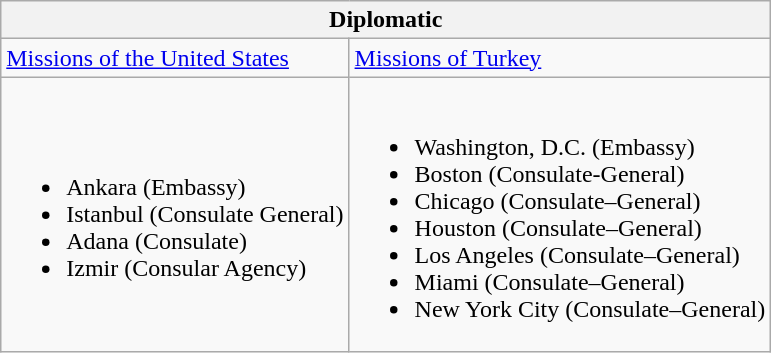<table class="wikitable">
<tr>
<th colspan =2>Diplomatic</th>
</tr>
<tr>
<td><a href='#'>Missions of the United States</a></td>
<td><a href='#'>Missions of Turkey</a></td>
</tr>
<tr>
<td><br><ul><li>Ankara (Embassy)</li><li>Istanbul (Consulate General)</li><li>Adana (Consulate)</li><li>Izmir (Consular Agency)</li></ul></td>
<td><br><ul><li>Washington, D.C. (Embassy)</li><li>Boston (Consulate-General)</li><li>Chicago (Consulate–General)</li><li>Houston (Consulate–General)</li><li>Los Angeles (Consulate–General)</li><li>Miami (Consulate–General)</li><li>New York City (Consulate–General)</li></ul></td>
</tr>
</table>
